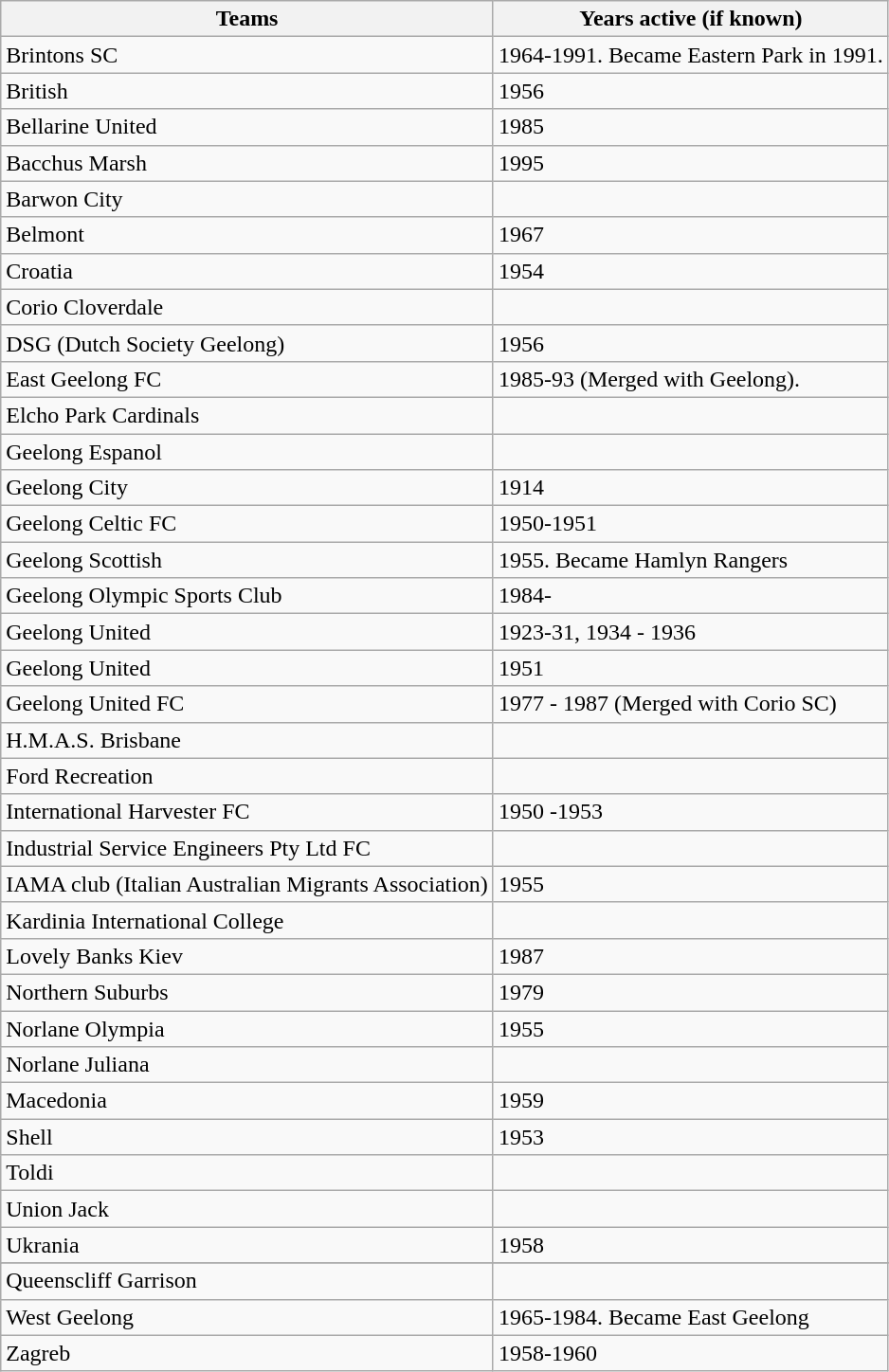<table class="wikitable sortable">
<tr>
<th>Teams</th>
<th>Years active (if known)</th>
</tr>
<tr>
<td>Brintons SC</td>
<td>1964-1991. Became Eastern Park in 1991.</td>
</tr>
<tr>
<td>British</td>
<td>1956</td>
</tr>
<tr>
<td>Bellarine United</td>
<td>1985</td>
</tr>
<tr>
<td>Bacchus Marsh</td>
<td>1995</td>
</tr>
<tr>
<td>Barwon City</td>
<td></td>
</tr>
<tr>
<td>Belmont</td>
<td>1967</td>
</tr>
<tr>
<td>Croatia</td>
<td>1954</td>
</tr>
<tr>
<td>Corio Cloverdale</td>
<td></td>
</tr>
<tr>
<td>DSG (Dutch Society Geelong)</td>
<td>1956</td>
</tr>
<tr>
<td>East Geelong FC</td>
<td>1985-93 (Merged with Geelong).</td>
</tr>
<tr>
<td>Elcho Park Cardinals</td>
<td></td>
</tr>
<tr>
<td>Geelong Espanol</td>
<td></td>
</tr>
<tr>
<td>Geelong City</td>
<td>1914</td>
</tr>
<tr>
<td>Geelong Celtic FC</td>
<td>1950-1951</td>
</tr>
<tr>
<td>Geelong Scottish</td>
<td>1955. Became Hamlyn Rangers </td>
</tr>
<tr>
<td>Geelong Olympic Sports Club</td>
<td>1984-</td>
</tr>
<tr>
<td>Geelong United</td>
<td>1923-31, 1934 - 1936</td>
</tr>
<tr>
<td>Geelong United</td>
<td>1951</td>
</tr>
<tr>
<td>Geelong United FC</td>
<td>1977 - 1987 (Merged with Corio SC)</td>
</tr>
<tr>
<td>H.M.A.S. Brisbane</td>
<td></td>
</tr>
<tr>
<td>Ford Recreation</td>
<td></td>
</tr>
<tr>
<td>International Harvester FC</td>
<td>1950 -1953 </td>
</tr>
<tr>
<td>Industrial Service Engineers Pty Ltd FC</td>
<td></td>
</tr>
<tr>
<td>IAMA club (Italian Australian Migrants Association)</td>
<td>1955</td>
</tr>
<tr>
<td>Kardinia International College</td>
<td></td>
</tr>
<tr>
<td>Lovely Banks Kiev</td>
<td>1987 </td>
</tr>
<tr>
<td>Northern Suburbs</td>
<td>1979</td>
</tr>
<tr>
<td>Norlane Olympia</td>
<td>1955 </td>
</tr>
<tr>
<td>Norlane Juliana</td>
<td></td>
</tr>
<tr>
<td>Macedonia</td>
<td>1959</td>
</tr>
<tr>
<td>Shell</td>
<td>1953</td>
</tr>
<tr>
<td>Toldi</td>
<td></td>
</tr>
<tr>
<td>Union Jack</td>
</tr>
<tr>
<td>Ukrania</td>
<td>1958</td>
</tr>
<tr>
</tr>
<tr>
<td>Queenscliff Garrison</td>
<td></td>
</tr>
<tr>
<td>West Geelong</td>
<td>1965-1984. Became East Geelong </td>
</tr>
<tr>
<td>Zagreb</td>
<td>1958-1960 </td>
</tr>
</table>
